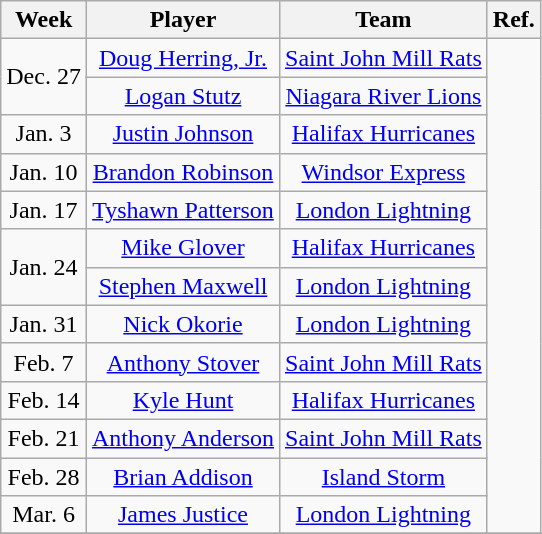<table class="wikitable" style="text-align:center">
<tr>
<th>Week</th>
<th>Player</th>
<th>Team</th>
<th>Ref.</th>
</tr>
<tr>
<td rowspan=2> Dec. 27</td>
<td><a href='#'>Doug Herring, Jr.</a></td>
<td><a href='#'>Saint John Mill Rats</a></td>
<td rowspan=13></td>
</tr>
<tr>
<td><a href='#'>Logan Stutz</a></td>
<td><a href='#'>Niagara River Lions</a></td>
</tr>
<tr>
<td> Jan. 3</td>
<td><a href='#'>Justin Johnson</a></td>
<td><a href='#'>Halifax Hurricanes</a></td>
</tr>
<tr>
<td> Jan. 10</td>
<td><a href='#'>Brandon Robinson</a></td>
<td><a href='#'>Windsor Express</a></td>
</tr>
<tr>
<td> Jan. 17</td>
<td><a href='#'>Tyshawn Patterson</a></td>
<td><a href='#'>London Lightning</a></td>
</tr>
<tr>
<td rowspan=2> Jan. 24</td>
<td><a href='#'>Mike Glover</a></td>
<td><a href='#'>Halifax Hurricanes</a></td>
</tr>
<tr>
<td><a href='#'>Stephen Maxwell</a></td>
<td><a href='#'>London Lightning</a></td>
</tr>
<tr>
<td> Jan. 31</td>
<td><a href='#'>Nick Okorie</a></td>
<td><a href='#'>London Lightning</a></td>
</tr>
<tr>
<td> Feb. 7</td>
<td><a href='#'>Anthony Stover</a></td>
<td><a href='#'>Saint John Mill Rats</a></td>
</tr>
<tr>
<td> Feb. 14</td>
<td><a href='#'>Kyle Hunt</a></td>
<td><a href='#'>Halifax Hurricanes</a></td>
</tr>
<tr>
<td> Feb. 21</td>
<td><a href='#'>Anthony Anderson</a></td>
<td><a href='#'>Saint John Mill Rats</a></td>
</tr>
<tr>
<td> Feb. 28</td>
<td><a href='#'>Brian Addison</a></td>
<td><a href='#'>Island Storm</a></td>
</tr>
<tr>
<td> Mar. 6</td>
<td><a href='#'>James Justice</a></td>
<td><a href='#'>London Lightning</a></td>
</tr>
<tr>
</tr>
</table>
